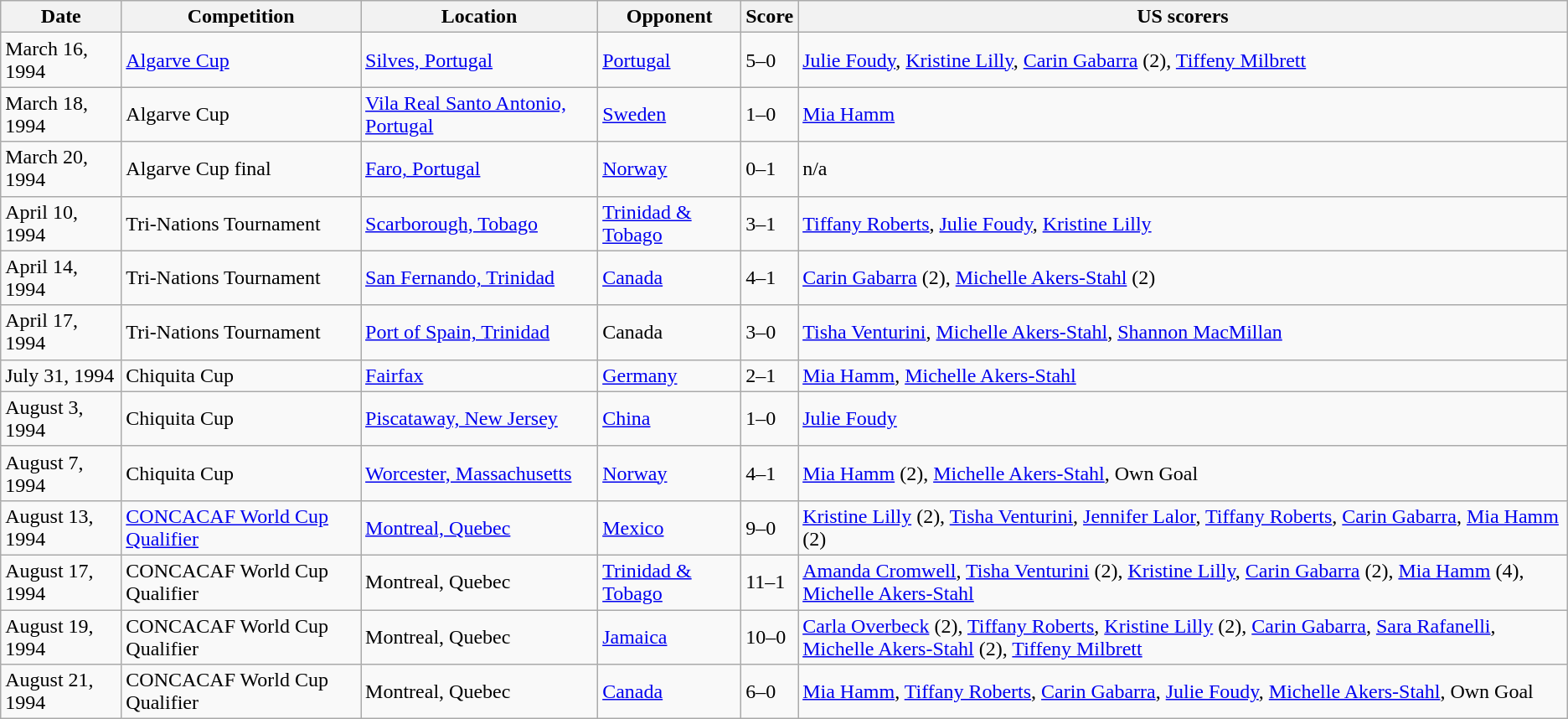<table class="wikitable">
<tr>
<th>Date</th>
<th>Competition</th>
<th>Location</th>
<th>Opponent</th>
<th>Score</th>
<th>US scorers</th>
</tr>
<tr>
<td>March 16, 1994</td>
<td><a href='#'>Algarve Cup</a></td>
<td><a href='#'>Silves, Portugal</a></td>
<td><a href='#'>Portugal</a></td>
<td>5–0</td>
<td><a href='#'>Julie Foudy</a>, <a href='#'>Kristine Lilly</a>, <a href='#'>Carin Gabarra</a> (2), <a href='#'>Tiffeny Milbrett</a></td>
</tr>
<tr>
<td>March 18, 1994</td>
<td>Algarve Cup</td>
<td><a href='#'>Vila Real Santo Antonio, Portugal</a></td>
<td><a href='#'>Sweden</a></td>
<td>1–0</td>
<td><a href='#'>Mia Hamm</a></td>
</tr>
<tr>
<td>March 20, 1994</td>
<td>Algarve Cup final</td>
<td><a href='#'>Faro, Portugal</a></td>
<td><a href='#'>Norway</a></td>
<td>0–1</td>
<td>n/a</td>
</tr>
<tr>
<td>April 10, 1994</td>
<td>Tri-Nations Tournament</td>
<td><a href='#'>Scarborough, Tobago</a></td>
<td><a href='#'>Trinidad & Tobago</a></td>
<td>3–1</td>
<td><a href='#'>Tiffany Roberts</a>, <a href='#'>Julie Foudy</a>, <a href='#'>Kristine Lilly</a></td>
</tr>
<tr>
<td>April 14, 1994</td>
<td>Tri-Nations Tournament</td>
<td><a href='#'>San Fernando, Trinidad</a></td>
<td><a href='#'>Canada</a></td>
<td>4–1</td>
<td><a href='#'>Carin Gabarra</a> (2), <a href='#'>Michelle Akers-Stahl</a> (2)</td>
</tr>
<tr>
<td>April 17, 1994</td>
<td>Tri-Nations Tournament</td>
<td><a href='#'>Port of Spain, Trinidad</a></td>
<td>Canada</td>
<td>3–0</td>
<td><a href='#'>Tisha Venturini</a>, <a href='#'>Michelle Akers-Stahl</a>, <a href='#'>Shannon MacMillan</a></td>
</tr>
<tr>
<td>July 31, 1994</td>
<td>Chiquita Cup</td>
<td><a href='#'>Fairfax</a></td>
<td><a href='#'>Germany</a></td>
<td>2–1</td>
<td><a href='#'>Mia Hamm</a>, <a href='#'>Michelle Akers-Stahl</a></td>
</tr>
<tr>
<td>August 3, 1994</td>
<td>Chiquita Cup</td>
<td><a href='#'>Piscataway, New Jersey</a></td>
<td><a href='#'>China</a></td>
<td>1–0</td>
<td><a href='#'>Julie Foudy</a></td>
</tr>
<tr>
<td>August 7, 1994</td>
<td>Chiquita Cup</td>
<td><a href='#'>Worcester, Massachusetts</a></td>
<td><a href='#'>Norway</a></td>
<td>4–1</td>
<td><a href='#'>Mia Hamm</a> (2), <a href='#'>Michelle Akers-Stahl</a>, Own Goal</td>
</tr>
<tr>
<td>August 13, 1994</td>
<td><a href='#'>CONCACAF World Cup Qualifier</a></td>
<td><a href='#'>Montreal, Quebec</a></td>
<td><a href='#'>Mexico</a></td>
<td>9–0</td>
<td><a href='#'>Kristine Lilly</a> (2), <a href='#'>Tisha Venturini</a>, <a href='#'>Jennifer Lalor</a>, <a href='#'>Tiffany Roberts</a>, <a href='#'>Carin Gabarra</a>, <a href='#'>Mia Hamm</a> (2)</td>
</tr>
<tr>
<td>August 17, 1994</td>
<td>CONCACAF World Cup Qualifier</td>
<td>Montreal, Quebec</td>
<td><a href='#'>Trinidad & Tobago</a></td>
<td>11–1</td>
<td><a href='#'>Amanda Cromwell</a>, <a href='#'>Tisha Venturini</a> (2), <a href='#'>Kristine Lilly</a>, <a href='#'>Carin Gabarra</a> (2), <a href='#'>Mia Hamm</a> (4), <a href='#'>Michelle Akers-Stahl</a></td>
</tr>
<tr>
<td>August 19, 1994</td>
<td>CONCACAF World Cup Qualifier</td>
<td>Montreal, Quebec</td>
<td><a href='#'>Jamaica</a></td>
<td>10–0</td>
<td><a href='#'>Carla Overbeck</a> (2), <a href='#'>Tiffany Roberts</a>, <a href='#'>Kristine Lilly</a> (2), <a href='#'>Carin Gabarra</a>, <a href='#'>Sara Rafanelli</a>, <a href='#'>Michelle Akers-Stahl</a> (2), <a href='#'>Tiffeny Milbrett</a></td>
</tr>
<tr>
<td>August 21, 1994</td>
<td>CONCACAF World Cup Qualifier</td>
<td>Montreal, Quebec</td>
<td><a href='#'>Canada</a></td>
<td>6–0</td>
<td><a href='#'>Mia Hamm</a>, <a href='#'>Tiffany Roberts</a>, <a href='#'>Carin Gabarra</a>, <a href='#'>Julie Foudy</a>, <a href='#'>Michelle Akers-Stahl</a>, Own Goal</td>
</tr>
</table>
